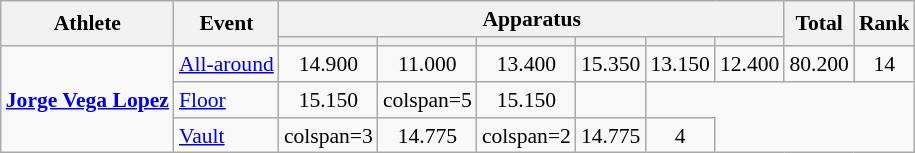<table class="wikitable" style="font-size:90%">
<tr>
<th rowspan=2>Athlete</th>
<th rowspan=2>Event</th>
<th colspan=6>Apparatus</th>
<th rowspan=2>Total</th>
<th rowspan=2>Rank</th>
</tr>
<tr style="font-size:95%">
<th></th>
<th></th>
<th></th>
<th></th>
<th></th>
<th></th>
</tr>
<tr align=center>
<td align=left rowspan=3><strong><a href='#'>Jorge Vega Lopez</a></strong></td>
<td align=left><a href='#'>All-around</a></td>
<td>14.900</td>
<td>11.000</td>
<td>13.400</td>
<td>15.350</td>
<td>13.150</td>
<td>12.400</td>
<td>80.200</td>
<td>14</td>
</tr>
<tr align=center>
<td align=left><a href='#'>Floor</a></td>
<td>15.150</td>
<td>colspan=5 </td>
<td>15.150</td>
<td></td>
</tr>
<tr align=center>
<td align=left><a href='#'>Vault</a></td>
<td>colspan=3 </td>
<td>14.775</td>
<td>colspan=2 </td>
<td>14.775</td>
<td>4</td>
</tr>
</table>
